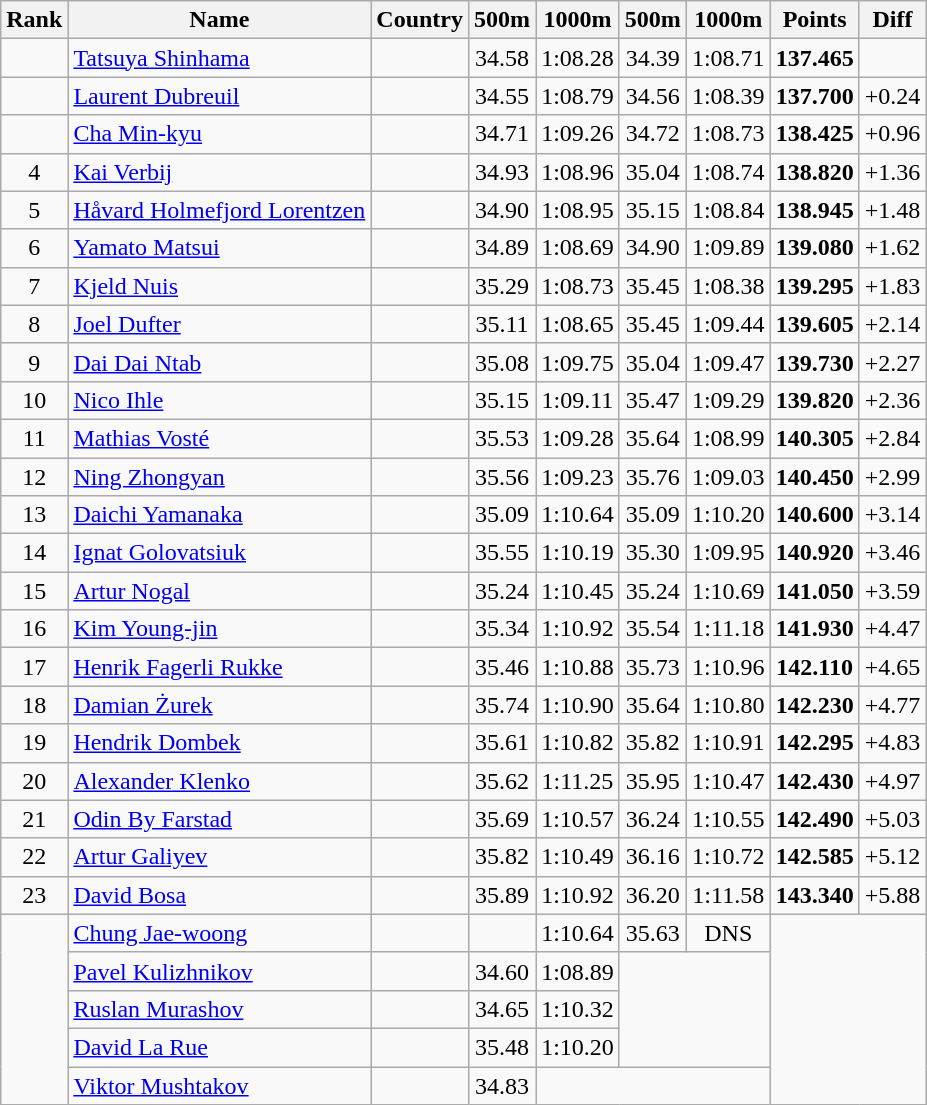<table class="wikitable sortable" style="text-align:center">
<tr>
<th>Rank</th>
<th>Name</th>
<th>Country</th>
<th>500m</th>
<th>1000m</th>
<th>500m</th>
<th>1000m</th>
<th>Points</th>
<th>Diff</th>
</tr>
<tr>
<td></td>
<td align=left><a href='#'>Tatsuya Shinhama</a></td>
<td align=left></td>
<td>34.58</td>
<td>1:08.28</td>
<td>34.39</td>
<td>1:08.71</td>
<td><strong>137.465</strong></td>
<td></td>
</tr>
<tr>
<td></td>
<td align=left><a href='#'>Laurent Dubreuil</a></td>
<td align=left></td>
<td>34.55</td>
<td>1:08.79</td>
<td>34.56</td>
<td>1:08.39</td>
<td><strong>137.700</strong></td>
<td>+0.24</td>
</tr>
<tr>
<td></td>
<td align=left><a href='#'>Cha Min-kyu</a></td>
<td align=left></td>
<td>34.71</td>
<td>1:09.26</td>
<td>34.72</td>
<td>1:08.73</td>
<td><strong>138.425</strong></td>
<td>+0.96</td>
</tr>
<tr>
<td>4</td>
<td align=left><a href='#'>Kai Verbij</a></td>
<td align=left></td>
<td>34.93</td>
<td>1:08.96</td>
<td>35.04</td>
<td>1:08.74</td>
<td><strong>138.820</strong></td>
<td>+1.36</td>
</tr>
<tr>
<td>5</td>
<td align=left><a href='#'>Håvard Holmefjord Lorentzen</a></td>
<td align=left></td>
<td>34.90</td>
<td>1:08.95</td>
<td>35.15</td>
<td>1:08.84</td>
<td><strong>138.945</strong></td>
<td>+1.48</td>
</tr>
<tr>
<td>6</td>
<td align=left><a href='#'>Yamato Matsui</a></td>
<td align=left></td>
<td>34.89</td>
<td>1:08.69</td>
<td>34.90</td>
<td>1:09.89</td>
<td><strong>139.080</strong></td>
<td>+1.62</td>
</tr>
<tr>
<td>7</td>
<td align=left><a href='#'>Kjeld Nuis</a></td>
<td align=left></td>
<td>35.29</td>
<td>1:08.73</td>
<td>35.45</td>
<td>1:08.38</td>
<td><strong>139.295</strong></td>
<td>+1.83</td>
</tr>
<tr>
<td>8</td>
<td align=left><a href='#'>Joel Dufter</a></td>
<td align=left></td>
<td>35.11</td>
<td>1:08.65</td>
<td>35.45</td>
<td>1:09.44</td>
<td><strong>139.605</strong></td>
<td>+2.14</td>
</tr>
<tr>
<td>9</td>
<td align=left><a href='#'>Dai Dai Ntab</a></td>
<td align=left></td>
<td>35.08</td>
<td>1:09.75</td>
<td>35.04</td>
<td>1:09.47</td>
<td><strong>139.730</strong></td>
<td>+2.27</td>
</tr>
<tr>
<td>10</td>
<td align=left><a href='#'>Nico Ihle</a></td>
<td align=left></td>
<td>35.15</td>
<td>1:09.11</td>
<td>35.47</td>
<td>1:09.29</td>
<td><strong>139.820</strong></td>
<td>+2.36</td>
</tr>
<tr>
<td>11</td>
<td align=left><a href='#'>Mathias Vosté</a></td>
<td align=left></td>
<td>35.53</td>
<td>1:09.28</td>
<td>35.64</td>
<td>1:08.99</td>
<td><strong>140.305</strong></td>
<td>+2.84</td>
</tr>
<tr>
<td>12</td>
<td align=left><a href='#'>Ning Zhongyan</a></td>
<td align=left></td>
<td>35.56</td>
<td>1:09.23</td>
<td>35.76</td>
<td>1:09.03</td>
<td><strong>140.450</strong></td>
<td>+2.99</td>
</tr>
<tr>
<td>13</td>
<td align=left><a href='#'>Daichi Yamanaka</a></td>
<td align=left></td>
<td>35.09</td>
<td>1:10.64</td>
<td>35.09</td>
<td>1:10.20</td>
<td><strong>140.600</strong></td>
<td>+3.14</td>
</tr>
<tr>
<td>14</td>
<td align=left><a href='#'>Ignat Golovatsiuk</a></td>
<td align=left></td>
<td>35.55</td>
<td>1:10.19</td>
<td>35.30</td>
<td>1:09.95</td>
<td><strong>140.920</strong></td>
<td>+3.46</td>
</tr>
<tr>
<td>15</td>
<td align=left><a href='#'>Artur Nogal</a></td>
<td align=left></td>
<td>35.24</td>
<td>1:10.45</td>
<td>35.24</td>
<td>1:10.69</td>
<td><strong>141.050</strong></td>
<td>+3.59</td>
</tr>
<tr>
<td>16</td>
<td align=left><a href='#'>Kim Young-jin</a></td>
<td align=left></td>
<td>35.34</td>
<td>1:10.92</td>
<td>35.54</td>
<td>1:11.18</td>
<td><strong>141.930</strong></td>
<td>+4.47</td>
</tr>
<tr>
<td>17</td>
<td align=left><a href='#'>Henrik Fagerli Rukke</a></td>
<td align=left></td>
<td>35.46</td>
<td>1:10.88</td>
<td>35.73</td>
<td>1:10.96</td>
<td><strong>142.110</strong></td>
<td>+4.65</td>
</tr>
<tr>
<td>18</td>
<td align=left><a href='#'>Damian Żurek</a></td>
<td align=left></td>
<td>35.74</td>
<td>1:10.90</td>
<td>35.64</td>
<td>1:10.80</td>
<td><strong>142.230</strong></td>
<td>+4.77</td>
</tr>
<tr>
<td>19</td>
<td align=left><a href='#'>Hendrik Dombek</a></td>
<td align=left></td>
<td>35.61</td>
<td>1:10.82</td>
<td>35.82</td>
<td>1:10.91</td>
<td><strong>142.295</strong></td>
<td>+4.83</td>
</tr>
<tr>
<td>20</td>
<td align=left><a href='#'>Alexander Klenko</a></td>
<td align=left></td>
<td>35.62</td>
<td>1:11.25</td>
<td>35.95</td>
<td>1:10.47</td>
<td><strong>142.430</strong></td>
<td>+4.97</td>
</tr>
<tr>
<td>21</td>
<td align=left><a href='#'>Odin By Farstad</a></td>
<td align=left></td>
<td>35.69</td>
<td>1:10.57</td>
<td>36.24</td>
<td>1:10.55</td>
<td><strong>142.490</strong></td>
<td>+5.03</td>
</tr>
<tr>
<td>22</td>
<td align=left><a href='#'>Artur Galiyev</a></td>
<td align=left></td>
<td>35.82</td>
<td>1:10.49</td>
<td>36.16</td>
<td>1:10.72</td>
<td><strong>142.585</strong></td>
<td>+5.12</td>
</tr>
<tr>
<td>23</td>
<td align=left><a href='#'>David Bosa</a></td>
<td align=left></td>
<td>35.89</td>
<td>1:10.92</td>
<td>36.20</td>
<td>1:11.58</td>
<td><strong>143.340</strong></td>
<td>+5.88</td>
</tr>
<tr>
<td rowspan=5></td>
<td align=left><a href='#'>Chung Jae-woong</a></td>
<td align=left></td>
<td></td>
<td>1:10.64</td>
<td>35.63</td>
<td>DNS</td>
<td colspan=2 rowspan=5></td>
</tr>
<tr>
<td align=left><a href='#'>Pavel Kulizhnikov</a></td>
<td align=left></td>
<td>34.60</td>
<td>1:08.89</td>
<td colspan=2 rowspan=3></td>
</tr>
<tr>
<td align=left><a href='#'>Ruslan Murashov</a></td>
<td align=left></td>
<td>34.65</td>
<td>1:10.32</td>
</tr>
<tr>
<td align=left><a href='#'>David La Rue</a></td>
<td align=left></td>
<td>35.48</td>
<td>1:10.20</td>
</tr>
<tr>
<td align=left><a href='#'>Viktor Mushtakov</a></td>
<td align=left></td>
<td>34.83</td>
<td colspan=3></td>
</tr>
</table>
